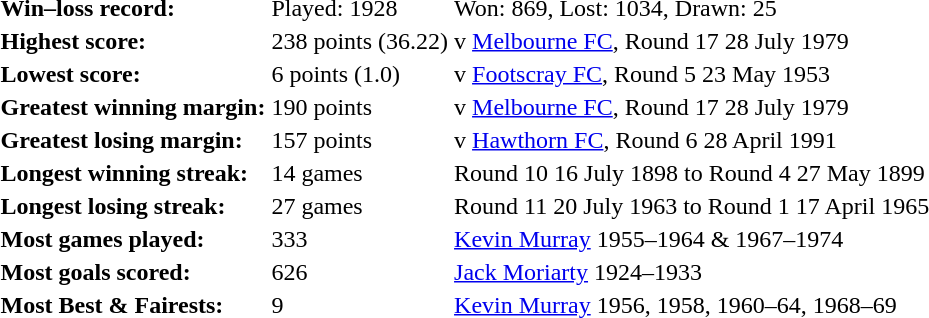<table>
<tr>
<td><strong>Win–loss record:</strong></td>
<td>Played: 1928</td>
<td>Won: 869, Lost: 1034, Drawn: 25</td>
</tr>
<tr>
<td><strong>Highest score:</strong></td>
<td>238 points (36.22)</td>
<td>v <a href='#'>Melbourne FC</a>, Round 17 28 July 1979</td>
</tr>
<tr>
<td><strong>Lowest score:</strong></td>
<td>6 points (1.0)</td>
<td>v <a href='#'>Footscray FC</a>, Round 5 23 May 1953</td>
</tr>
<tr>
<td><strong>Greatest winning margin:</strong></td>
<td>190 points</td>
<td>v <a href='#'>Melbourne FC</a>, Round 17 28 July 1979</td>
</tr>
<tr>
<td><strong>Greatest losing margin:</strong></td>
<td>157 points</td>
<td>v <a href='#'>Hawthorn FC</a>, Round 6 28 April 1991</td>
</tr>
<tr>
<td><strong>Longest winning streak:</strong></td>
<td>14 games</td>
<td>Round 10 16 July 1898 to Round 4 27 May 1899</td>
</tr>
<tr>
<td><strong>Longest losing streak:</strong></td>
<td>27 games</td>
<td>Round 11 20 July 1963 to Round 1 17 April 1965</td>
</tr>
<tr>
<td><strong>Most games played:</strong></td>
<td>333</td>
<td><a href='#'>Kevin Murray</a> 1955–1964 & 1967–1974</td>
</tr>
<tr>
<td><strong>Most goals scored:</strong></td>
<td>626</td>
<td><a href='#'>Jack Moriarty</a> 1924–1933</td>
</tr>
<tr>
<td><strong>Most Best & Fairests:</strong></td>
<td>9</td>
<td><a href='#'>Kevin Murray</a> 1956, 1958, 1960–64, 1968–69</td>
</tr>
</table>
